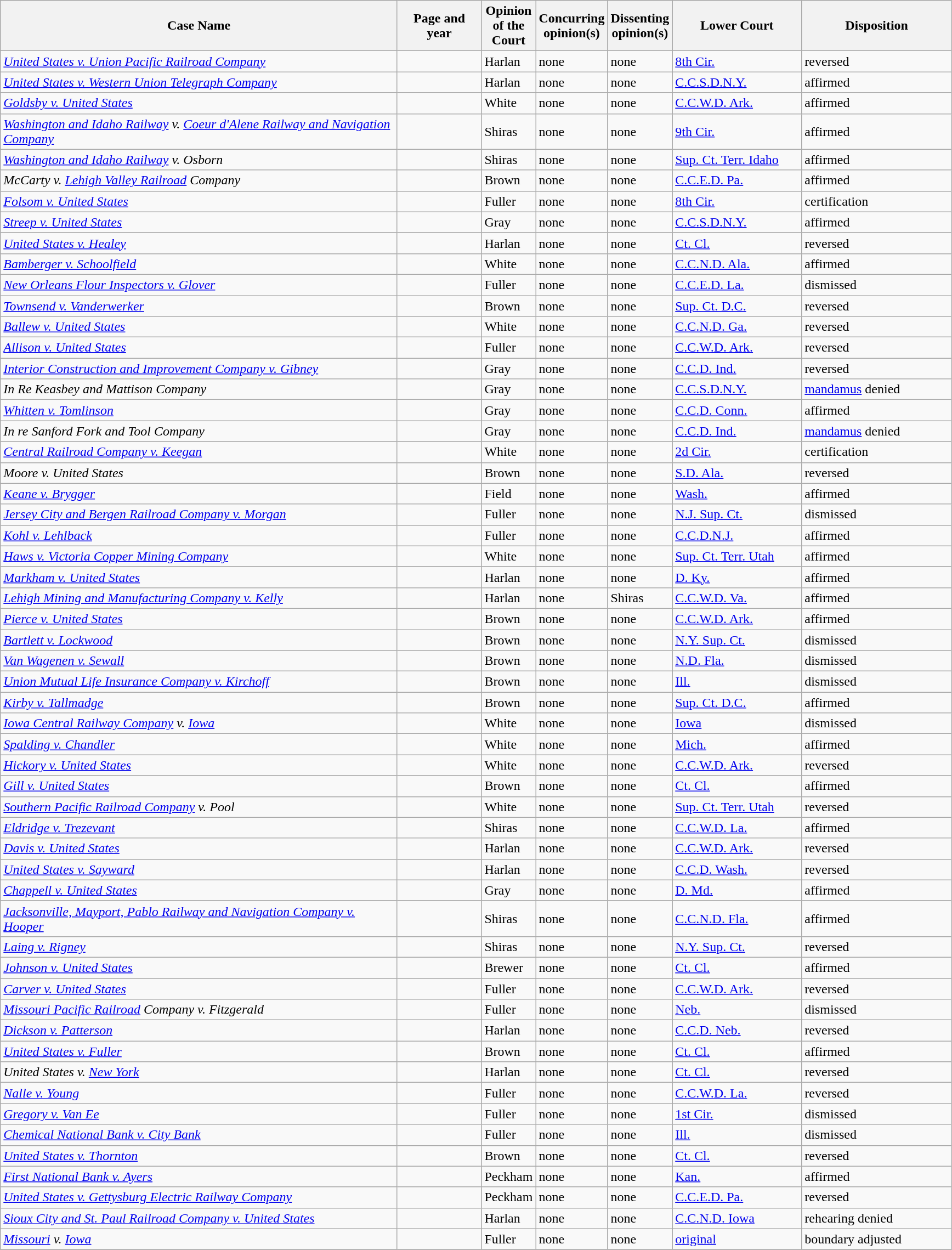<table class="wikitable sortable">
<tr>
<th scope="col" style="width: 475px;">Case Name</th>
<th scope="col" style="width: 95px;">Page and year</th>
<th scope="col" style="width: 10px;">Opinion of the Court</th>
<th scope="col" style="width: 10px;">Concurring opinion(s)</th>
<th scope="col" style="width: 10px;">Dissenting opinion(s)</th>
<th scope="col" style="width: 150px;">Lower Court</th>
<th scope="col" style="width: 175px;">Disposition</th>
</tr>
<tr>
<td><em><a href='#'>United States v. Union Pacific Railroad Company</a></em></td>
<td align="right"></td>
<td>Harlan</td>
<td>none</td>
<td>none</td>
<td><a href='#'>8th Cir.</a></td>
<td>reversed</td>
</tr>
<tr>
<td><em><a href='#'>United States v. Western Union Telegraph Company</a></em></td>
<td align="right"></td>
<td>Harlan</td>
<td>none</td>
<td>none</td>
<td><a href='#'>C.C.S.D.N.Y.</a></td>
<td>affirmed</td>
</tr>
<tr>
<td><em><a href='#'>Goldsby v. United States</a></em></td>
<td align="right"></td>
<td>White</td>
<td>none</td>
<td>none</td>
<td><a href='#'>C.C.W.D. Ark.</a></td>
<td>affirmed</td>
</tr>
<tr>
<td><em><a href='#'>Washington and Idaho Railway</a> v. <a href='#'>Coeur d'Alene Railway and Navigation Company</a></em></td>
<td align="right"></td>
<td>Shiras</td>
<td>none</td>
<td>none</td>
<td><a href='#'>9th Cir.</a></td>
<td>affirmed</td>
</tr>
<tr>
<td><em><a href='#'>Washington and Idaho Railway</a> v. Osborn</em></td>
<td align="right"></td>
<td>Shiras</td>
<td>none</td>
<td>none</td>
<td><a href='#'>Sup. Ct. Terr. Idaho</a></td>
<td>affirmed</td>
</tr>
<tr>
<td><em>McCarty v. <a href='#'>Lehigh Valley Railroad</a> Company</em></td>
<td align="right"></td>
<td>Brown</td>
<td>none</td>
<td>none</td>
<td><a href='#'>C.C.E.D. Pa.</a></td>
<td>affirmed</td>
</tr>
<tr>
<td><em><a href='#'>Folsom v. United States</a></em></td>
<td align="right"></td>
<td>Fuller</td>
<td>none</td>
<td>none</td>
<td><a href='#'>8th Cir.</a></td>
<td>certification</td>
</tr>
<tr>
<td><em><a href='#'>Streep v. United States</a></em></td>
<td align="right"></td>
<td>Gray</td>
<td>none</td>
<td>none</td>
<td><a href='#'>C.C.S.D.N.Y.</a></td>
<td>affirmed</td>
</tr>
<tr>
<td><em><a href='#'>United States v. Healey</a></em></td>
<td align="right"></td>
<td>Harlan</td>
<td>none</td>
<td>none</td>
<td><a href='#'>Ct. Cl.</a></td>
<td>reversed</td>
</tr>
<tr>
<td><em><a href='#'>Bamberger v. Schoolfield</a></em></td>
<td align="right"></td>
<td>White</td>
<td>none</td>
<td>none</td>
<td><a href='#'>C.C.N.D. Ala.</a></td>
<td>affirmed</td>
</tr>
<tr>
<td><em><a href='#'>New Orleans Flour Inspectors v. Glover</a></em></td>
<td align="right"></td>
<td>Fuller</td>
<td>none</td>
<td>none</td>
<td><a href='#'>C.C.E.D. La.</a></td>
<td>dismissed</td>
</tr>
<tr>
<td><em><a href='#'>Townsend v. Vanderwerker</a></em></td>
<td align="right"></td>
<td>Brown</td>
<td>none</td>
<td>none</td>
<td><a href='#'>Sup. Ct. D.C.</a></td>
<td>reversed</td>
</tr>
<tr>
<td><em><a href='#'>Ballew v. United States</a></em></td>
<td align="right"></td>
<td>White</td>
<td>none</td>
<td>none</td>
<td><a href='#'>C.C.N.D. Ga.</a></td>
<td>reversed</td>
</tr>
<tr>
<td><em><a href='#'>Allison v. United States</a></em></td>
<td align="right"></td>
<td>Fuller</td>
<td>none</td>
<td>none</td>
<td><a href='#'>C.C.W.D. Ark.</a></td>
<td>reversed</td>
</tr>
<tr>
<td><em><a href='#'>Interior Construction and Improvement Company v. Gibney</a></em></td>
<td align="right"></td>
<td>Gray</td>
<td>none</td>
<td>none</td>
<td><a href='#'>C.C.D. Ind.</a></td>
<td>reversed</td>
</tr>
<tr>
<td><em>In Re Keasbey and Mattison Company</em></td>
<td align="right"></td>
<td>Gray</td>
<td>none</td>
<td>none</td>
<td><a href='#'>C.C.S.D.N.Y.</a></td>
<td><a href='#'>mandamus</a> denied</td>
</tr>
<tr>
<td><em><a href='#'>Whitten v. Tomlinson</a></em></td>
<td align="right"></td>
<td>Gray</td>
<td>none</td>
<td>none</td>
<td><a href='#'>C.C.D. Conn.</a></td>
<td>affirmed</td>
</tr>
<tr>
<td><em>In re Sanford Fork and Tool Company</em></td>
<td align="right"></td>
<td>Gray</td>
<td>none</td>
<td>none</td>
<td><a href='#'>C.C.D. Ind.</a></td>
<td><a href='#'>mandamus</a> denied</td>
</tr>
<tr>
<td><em><a href='#'>Central Railroad Company v. Keegan</a></em></td>
<td align="right"></td>
<td>White</td>
<td>none</td>
<td>none</td>
<td><a href='#'>2d Cir.</a></td>
<td>certification</td>
</tr>
<tr>
<td><em>Moore v. United States</em></td>
<td align="right"></td>
<td>Brown</td>
<td>none</td>
<td>none</td>
<td><a href='#'>S.D. Ala.</a></td>
<td>reversed</td>
</tr>
<tr>
<td><em><a href='#'>Keane v. Brygger</a></em></td>
<td align="right"></td>
<td>Field</td>
<td>none</td>
<td>none</td>
<td><a href='#'>Wash.</a></td>
<td>affirmed</td>
</tr>
<tr>
<td><em><a href='#'>Jersey City and Bergen Railroad Company v. Morgan</a></em></td>
<td align="right"></td>
<td>Fuller</td>
<td>none</td>
<td>none</td>
<td><a href='#'>N.J. Sup. Ct.</a></td>
<td>dismissed</td>
</tr>
<tr>
<td><em><a href='#'>Kohl v. Lehlback</a></em></td>
<td align="right"></td>
<td>Fuller</td>
<td>none</td>
<td>none</td>
<td><a href='#'>C.C.D.N.J.</a></td>
<td>affirmed</td>
</tr>
<tr>
<td><em><a href='#'>Haws v. Victoria Copper Mining Company</a></em></td>
<td align="right"></td>
<td>White</td>
<td>none</td>
<td>none</td>
<td><a href='#'>Sup. Ct. Terr. Utah</a></td>
<td>affirmed</td>
</tr>
<tr>
<td><em><a href='#'>Markham v. United States</a></em></td>
<td align="right"></td>
<td>Harlan</td>
<td>none</td>
<td>none</td>
<td><a href='#'>D. Ky.</a></td>
<td>affirmed</td>
</tr>
<tr>
<td><em><a href='#'>Lehigh Mining and Manufacturing Company v. Kelly</a></em></td>
<td align="right"></td>
<td>Harlan</td>
<td>none</td>
<td>Shiras</td>
<td><a href='#'>C.C.W.D. Va.</a></td>
<td>affirmed</td>
</tr>
<tr>
<td><em><a href='#'>Pierce v. United States</a></em></td>
<td align="right"></td>
<td>Brown</td>
<td>none</td>
<td>none</td>
<td><a href='#'>C.C.W.D. Ark.</a></td>
<td>affirmed</td>
</tr>
<tr>
<td><em><a href='#'>Bartlett v. Lockwood</a></em></td>
<td align="right"></td>
<td>Brown</td>
<td>none</td>
<td>none</td>
<td><a href='#'>N.Y. Sup. Ct.</a></td>
<td>dismissed</td>
</tr>
<tr>
<td><em><a href='#'>Van Wagenen v. Sewall</a></em></td>
<td align="right"></td>
<td>Brown</td>
<td>none</td>
<td>none</td>
<td><a href='#'>N.D. Fla.</a></td>
<td>dismissed</td>
</tr>
<tr>
<td><em><a href='#'>Union Mutual Life Insurance Company v. Kirchoff</a></em></td>
<td align="right"></td>
<td>Brown</td>
<td>none</td>
<td>none</td>
<td><a href='#'>Ill.</a></td>
<td>dismissed</td>
</tr>
<tr>
<td><em><a href='#'>Kirby v. Tallmadge</a></em></td>
<td align="right"></td>
<td>Brown</td>
<td>none</td>
<td>none</td>
<td><a href='#'>Sup. Ct. D.C.</a></td>
<td>affirmed</td>
</tr>
<tr>
<td><em><a href='#'>Iowa Central Railway Company</a> v. <a href='#'>Iowa</a></em></td>
<td align="right"></td>
<td>White</td>
<td>none</td>
<td>none</td>
<td><a href='#'>Iowa</a></td>
<td>dismissed</td>
</tr>
<tr>
<td><em><a href='#'>Spalding v. Chandler</a></em></td>
<td align="right"></td>
<td>White</td>
<td>none</td>
<td>none</td>
<td><a href='#'>Mich.</a></td>
<td>affirmed</td>
</tr>
<tr>
<td><em><a href='#'>Hickory v. United States</a></em></td>
<td align="right"></td>
<td>White</td>
<td>none</td>
<td>none</td>
<td><a href='#'>C.C.W.D. Ark.</a></td>
<td>reversed</td>
</tr>
<tr>
<td><em><a href='#'>Gill v. United States</a></em></td>
<td align="right"></td>
<td>Brown</td>
<td>none</td>
<td>none</td>
<td><a href='#'>Ct. Cl.</a></td>
<td>affirmed</td>
</tr>
<tr>
<td><em><a href='#'>Southern Pacific Railroad Company</a> v. Pool</em></td>
<td align="right"></td>
<td>White</td>
<td>none</td>
<td>none</td>
<td><a href='#'>Sup. Ct. Terr. Utah</a></td>
<td>reversed</td>
</tr>
<tr>
<td><em><a href='#'>Eldridge v. Trezevant</a></em></td>
<td align="right"></td>
<td>Shiras</td>
<td>none</td>
<td>none</td>
<td><a href='#'>C.C.W.D. La.</a></td>
<td>affirmed</td>
</tr>
<tr>
<td><em><a href='#'>Davis v. United States</a></em></td>
<td align="right"></td>
<td>Harlan</td>
<td>none</td>
<td>none</td>
<td><a href='#'>C.C.W.D. Ark.</a></td>
<td>reversed</td>
</tr>
<tr>
<td><em><a href='#'>United States v. Sayward</a></em></td>
<td align="right"></td>
<td>Harlan</td>
<td>none</td>
<td>none</td>
<td><a href='#'>C.C.D. Wash.</a></td>
<td>reversed</td>
</tr>
<tr>
<td><em><a href='#'>Chappell v. United States</a></em></td>
<td align="right"></td>
<td>Gray</td>
<td>none</td>
<td>none</td>
<td><a href='#'>D. Md.</a></td>
<td>affirmed</td>
</tr>
<tr>
<td><em><a href='#'>Jacksonville, Mayport, Pablo Railway and Navigation Company v. Hooper</a></em></td>
<td align="right"></td>
<td>Shiras</td>
<td>none</td>
<td>none</td>
<td><a href='#'>C.C.N.D. Fla.</a></td>
<td>affirmed</td>
</tr>
<tr>
<td><em><a href='#'>Laing v. Rigney</a></em></td>
<td align="right"></td>
<td>Shiras</td>
<td>none</td>
<td>none</td>
<td><a href='#'>N.Y. Sup. Ct.</a></td>
<td>reversed</td>
</tr>
<tr>
<td><em><a href='#'>Johnson v. United States</a></em></td>
<td align="right"></td>
<td>Brewer</td>
<td>none</td>
<td>none</td>
<td><a href='#'>Ct. Cl.</a></td>
<td>affirmed</td>
</tr>
<tr>
<td><em><a href='#'>Carver v. United States</a></em></td>
<td align="right"></td>
<td>Fuller</td>
<td>none</td>
<td>none</td>
<td><a href='#'>C.C.W.D. Ark.</a></td>
<td>reversed</td>
</tr>
<tr>
<td><em><a href='#'>Missouri Pacific Railroad</a> Company v. Fitzgerald</em></td>
<td align="right"></td>
<td>Fuller</td>
<td>none</td>
<td>none</td>
<td><a href='#'>Neb.</a></td>
<td>dismissed</td>
</tr>
<tr>
<td><em><a href='#'>Dickson v. Patterson</a></em></td>
<td align="right"></td>
<td>Harlan</td>
<td>none</td>
<td>none</td>
<td><a href='#'>C.C.D. Neb.</a></td>
<td>reversed</td>
</tr>
<tr>
<td><em><a href='#'>United States v. Fuller</a></em></td>
<td align="right"></td>
<td>Brown</td>
<td>none</td>
<td>none</td>
<td><a href='#'>Ct. Cl.</a></td>
<td>affirmed</td>
</tr>
<tr>
<td><em>United States v. <a href='#'>New York</a></em></td>
<td align="right"></td>
<td>Harlan</td>
<td>none</td>
<td>none</td>
<td><a href='#'>Ct. Cl.</a></td>
<td>reversed</td>
</tr>
<tr>
<td><em><a href='#'>Nalle v. Young</a></em></td>
<td align="right"></td>
<td>Fuller</td>
<td>none</td>
<td>none</td>
<td><a href='#'>C.C.W.D. La.</a></td>
<td>reversed</td>
</tr>
<tr>
<td><em><a href='#'>Gregory v. Van Ee</a></em></td>
<td align="right"></td>
<td>Fuller</td>
<td>none</td>
<td>none</td>
<td><a href='#'>1st Cir.</a></td>
<td>dismissed</td>
</tr>
<tr>
<td><em><a href='#'>Chemical National Bank v. City Bank</a></em></td>
<td align="right"></td>
<td>Fuller</td>
<td>none</td>
<td>none</td>
<td><a href='#'>Ill.</a></td>
<td>dismissed</td>
</tr>
<tr>
<td><em><a href='#'>United States v. Thornton</a></em></td>
<td align="right"></td>
<td>Brown</td>
<td>none</td>
<td>none</td>
<td><a href='#'>Ct. Cl.</a></td>
<td>reversed</td>
</tr>
<tr>
<td><em><a href='#'>First National Bank v. Ayers</a></em></td>
<td align="right"></td>
<td>Peckham</td>
<td>none</td>
<td>none</td>
<td><a href='#'>Kan.</a></td>
<td>affirmed</td>
</tr>
<tr>
<td><em><a href='#'>United States v. Gettysburg Electric Railway Company</a></em></td>
<td align="right"></td>
<td>Peckham</td>
<td>none</td>
<td>none</td>
<td><a href='#'>C.C.E.D. Pa.</a></td>
<td>reversed</td>
</tr>
<tr>
<td><em><a href='#'>Sioux City and St. Paul Railroad Company v. United States</a></em></td>
<td align="right"></td>
<td>Harlan</td>
<td>none</td>
<td>none</td>
<td><a href='#'>C.C.N.D. Iowa</a></td>
<td>rehearing denied</td>
</tr>
<tr>
<td><em><a href='#'>Missouri</a> v. <a href='#'>Iowa</a></em></td>
<td align="right"></td>
<td>Fuller</td>
<td>none</td>
<td>none</td>
<td><a href='#'>original</a></td>
<td>boundary adjusted</td>
</tr>
<tr>
</tr>
</table>
